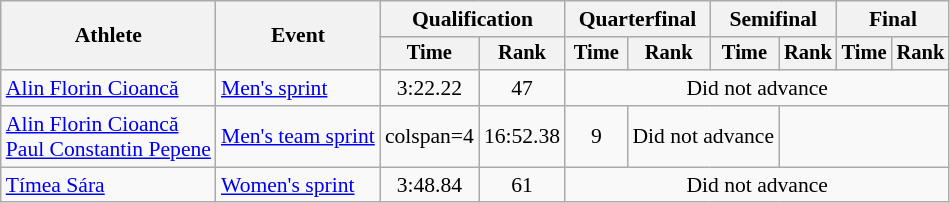<table class="wikitable" style="font-size:90%">
<tr>
<th rowspan="2">Athlete</th>
<th rowspan="2">Event</th>
<th colspan="2">Qualification</th>
<th colspan="2">Quarterfinal</th>
<th colspan="2">Semifinal</th>
<th colspan="2">Final</th>
</tr>
<tr style="font-size:95%">
<th>Time</th>
<th>Rank</th>
<th>Time</th>
<th>Rank</th>
<th>Time</th>
<th>Rank</th>
<th>Time</th>
<th>Rank</th>
</tr>
<tr align=center>
<td align=left><a href='#'>Alin Florin Cioancă</a></td>
<td align=left><a href='#'>Men's sprint</a></td>
<td>3:22.22</td>
<td>47</td>
<td colspan=6>Did not advance</td>
</tr>
<tr align=center>
<td align=left><a href='#'>Alin Florin Cioancă</a><br><a href='#'>Paul Constantin Pepene</a></td>
<td align=left><a href='#'>Men's team sprint</a></td>
<td>colspan=4 </td>
<td>16:52.38</td>
<td>9</td>
<td colspan=2>Did not advance</td>
</tr>
<tr align=center>
<td align=left><a href='#'>Tímea Sára</a></td>
<td align=left><a href='#'>Women's sprint</a></td>
<td>3:48.84</td>
<td>61</td>
<td colspan=6>Did not advance</td>
</tr>
</table>
